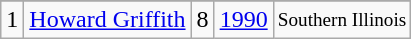<table class="wikitable">
<tr>
</tr>
<tr>
<td>1</td>
<td><a href='#'>Howard Griffith</a></td>
<td><abbr>8</abbr></td>
<td><a href='#'>1990</a></td>
<td style="font-size:80%;">Southern Illinois</td>
</tr>
</table>
